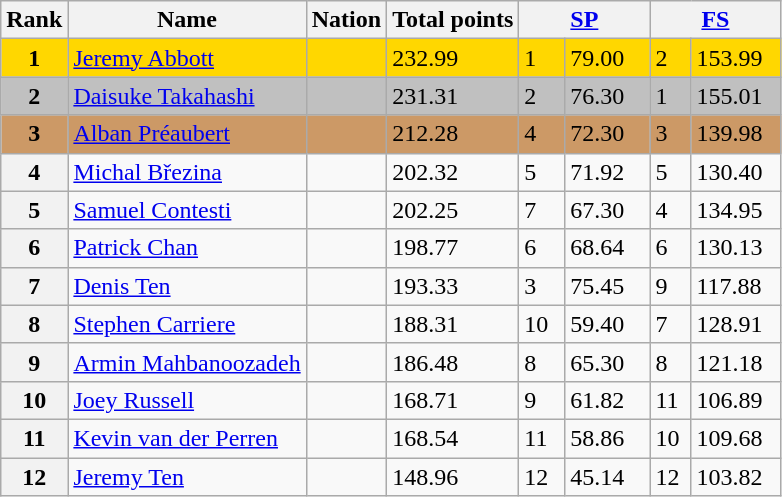<table class="wikitable sortable">
<tr>
<th>Rank</th>
<th>Name</th>
<th>Nation</th>
<th>Total points</th>
<th colspan="2" width="80px"><a href='#'>SP</a></th>
<th colspan="2" width="80px"><a href='#'>FS</a></th>
</tr>
<tr bgcolor="gold">
<td align="center"><strong>1</strong></td>
<td><a href='#'>Jeremy Abbott</a></td>
<td></td>
<td>232.99</td>
<td>1</td>
<td>79.00</td>
<td>2</td>
<td>153.99</td>
</tr>
<tr bgcolor="silver">
<td align="center"><strong>2</strong></td>
<td><a href='#'>Daisuke Takahashi</a></td>
<td></td>
<td>231.31</td>
<td>2</td>
<td>76.30</td>
<td>1</td>
<td>155.01</td>
</tr>
<tr bgcolor="cc9966">
<td align="center"><strong>3</strong></td>
<td><a href='#'>Alban Préaubert</a></td>
<td></td>
<td>212.28</td>
<td>4</td>
<td>72.30</td>
<td>3</td>
<td>139.98</td>
</tr>
<tr>
<th>4</th>
<td><a href='#'>Michal Březina</a></td>
<td></td>
<td>202.32</td>
<td>5</td>
<td>71.92</td>
<td>5</td>
<td>130.40</td>
</tr>
<tr>
<th>5</th>
<td><a href='#'>Samuel Contesti</a></td>
<td></td>
<td>202.25</td>
<td>7</td>
<td>67.30</td>
<td>4</td>
<td>134.95</td>
</tr>
<tr>
<th>6</th>
<td><a href='#'>Patrick Chan</a></td>
<td></td>
<td>198.77</td>
<td>6</td>
<td>68.64</td>
<td>6</td>
<td>130.13</td>
</tr>
<tr>
<th>7</th>
<td><a href='#'>Denis Ten</a></td>
<td></td>
<td>193.33</td>
<td>3</td>
<td>75.45</td>
<td>9</td>
<td>117.88</td>
</tr>
<tr>
<th>8</th>
<td><a href='#'>Stephen Carriere</a></td>
<td></td>
<td>188.31</td>
<td>10</td>
<td>59.40</td>
<td>7</td>
<td>128.91</td>
</tr>
<tr>
<th>9</th>
<td><a href='#'>Armin Mahbanoozadeh</a></td>
<td></td>
<td>186.48</td>
<td>8</td>
<td>65.30</td>
<td>8</td>
<td>121.18</td>
</tr>
<tr>
<th>10</th>
<td><a href='#'>Joey Russell</a></td>
<td></td>
<td>168.71</td>
<td>9</td>
<td>61.82</td>
<td>11</td>
<td>106.89</td>
</tr>
<tr>
<th>11</th>
<td><a href='#'>Kevin van der Perren</a></td>
<td></td>
<td>168.54</td>
<td>11</td>
<td>58.86</td>
<td>10</td>
<td>109.68</td>
</tr>
<tr>
<th>12</th>
<td><a href='#'>Jeremy Ten</a></td>
<td></td>
<td>148.96</td>
<td>12</td>
<td>45.14</td>
<td>12</td>
<td>103.82</td>
</tr>
</table>
